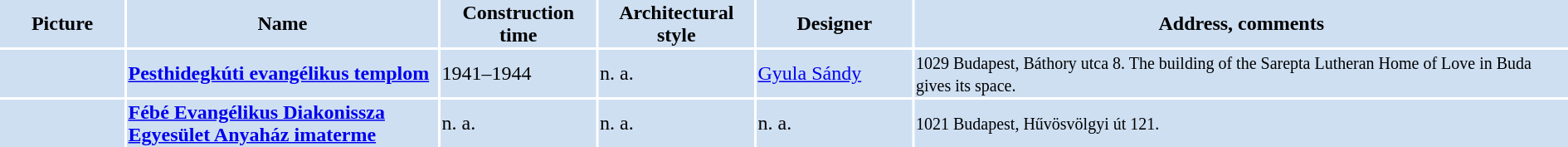<table width="100%">
<tr>
<th bgcolor="#CEDFF2" width="8%">Picture</th>
<th bgcolor="#CEDFF2" width="20%">Name</th>
<th bgcolor="#CEDFF2" width="10%">Construction time</th>
<th bgcolor="#CEDFF2" width="10%">Architectural style</th>
<th bgcolor="#CEDFF2" width="10%">Designer</th>
<th bgcolor="#CEDFF2" width="42%">Address, comments</th>
</tr>
<tr>
<td bgcolor="#CEDFF2"></td>
<td bgcolor="#CEDFF2"><strong><a href='#'>Pesthidegkúti evangélikus templom</a></strong></td>
<td bgcolor="#CEDFF2">1941–1944</td>
<td bgcolor="#CEDFF2">n. a.</td>
<td bgcolor="#CEDFF2"><a href='#'>Gyula Sándy</a></td>
<td bgcolor="#CEDFF2"><small>1029 Budapest, Báthory utca 8. The building of the Sarepta Lutheran Home of Love in Buda gives its space.</small></td>
</tr>
<tr>
<td bgcolor="#CEDFF2"></td>
<td bgcolor="#CEDFF2"><strong><a href='#'>Fébé Evangélikus Diakonissza Egyesület Anyaház imaterme</a></strong></td>
<td bgcolor="#CEDFF2">n. a.</td>
<td bgcolor="#CEDFF2">n. a.</td>
<td bgcolor="#CEDFF2">n. a.</td>
<td bgcolor="#CEDFF2"><small>1021 Budapest, Hűvösvölgyi út 121. </small></td>
</tr>
</table>
